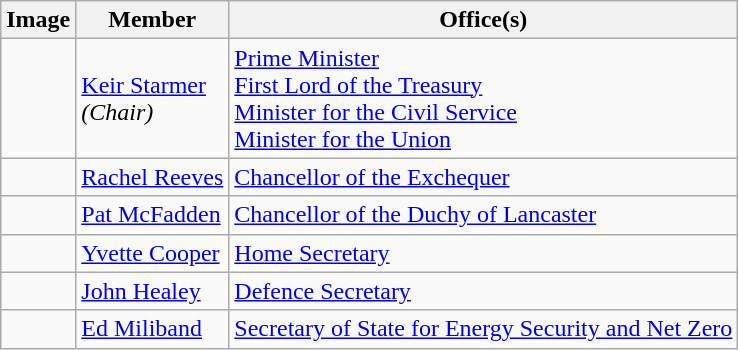<table class="wikitable">
<tr>
<th>Image</th>
<th>Member</th>
<th>Office(s)</th>
</tr>
<tr>
<td></td>
<td><a href='#'>Keir Starmer</a><br> <em>(Chair)</em></td>
<td><a href='#'>Prime Minister</a><br><a href='#'>First Lord of the Treasury</a><br><a href='#'>Minister for the Civil Service</a><br><a href='#'>Minister for the Union</a></td>
</tr>
<tr>
<td></td>
<td><a href='#'>Rachel Reeves</a></td>
<td><a href='#'>Chancellor of the Exchequer</a></td>
</tr>
<tr>
<td></td>
<td><a href='#'>Pat McFadden</a></td>
<td><a href='#'>Chancellor of the Duchy of Lancaster</a></td>
</tr>
<tr>
<td></td>
<td><a href='#'>Yvette Cooper</a></td>
<td><a href='#'>Home Secretary</a></td>
</tr>
<tr>
<td></td>
<td><a href='#'>John Healey</a></td>
<td><a href='#'>Defence Secretary</a></td>
</tr>
<tr>
<td></td>
<td><a href='#'>Ed Miliband</a></td>
<td><a href='#'>Secretary of State for Energy Security and Net Zero</a></td>
</tr>
</table>
